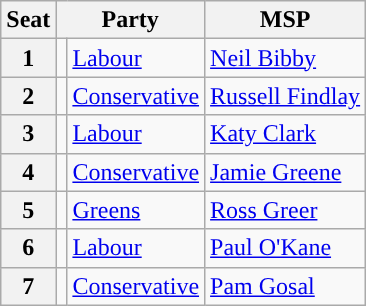<table class="wikitable sortable">
<tr>
<th>Seat</th>
<th colspan=2>Party</th>
<th>MSP</th>
</tr>
<tr>
<th>1</th>
<td style="color:inherit;background:"></td>
<td><a href='#'>Labour</a></td>
<td><a href='#'>Neil Bibby</a></td>
</tr>
<tr>
<th>2</th>
<td style="color:inherit;background:"></td>
<td><a href='#'>Conservative</a></td>
<td><a href='#'>Russell Findlay</a></td>
</tr>
<tr>
<th>3</th>
<td style="color:inherit;background:"></td>
<td><a href='#'>Labour</a></td>
<td><a href='#'>Katy Clark</a></td>
</tr>
<tr>
<th>4</th>
<td style="color:inherit;background:"></td>
<td><a href='#'>Conservative</a></td>
<td><a href='#'>Jamie Greene</a></td>
</tr>
<tr>
<th>5</th>
<td style="color:inherit;background:"></td>
<td><a href='#'>Greens</a></td>
<td><a href='#'>Ross Greer</a></td>
</tr>
<tr>
<th>6</th>
<td style="color:inherit;background:"></td>
<td><a href='#'>Labour</a></td>
<td><a href='#'>Paul O'Kane</a></td>
</tr>
<tr>
<th>7</th>
<td style="color:inherit;background:"></td>
<td><a href='#'>Conservative</a></td>
<td><a href='#'>Pam Gosal</a></td>
</tr>
</table>
